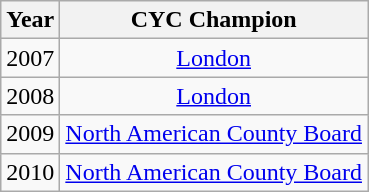<table class="wikitable" style="text-align: center;">
<tr>
<th>Year</th>
<th>CYC Champion</th>
</tr>
<tr>
<td>2007</td>
<td><a href='#'>London</a></td>
</tr>
<tr>
<td>2008</td>
<td><a href='#'>London</a></td>
</tr>
<tr>
<td>2009</td>
<td><a href='#'>North American County Board</a></td>
</tr>
<tr>
<td>2010</td>
<td><a href='#'>North American County Board</a></td>
</tr>
</table>
